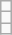<table class="wikitable">
<tr>
<td></td>
</tr>
<tr>
<td></td>
</tr>
<tr>
<td></td>
</tr>
</table>
